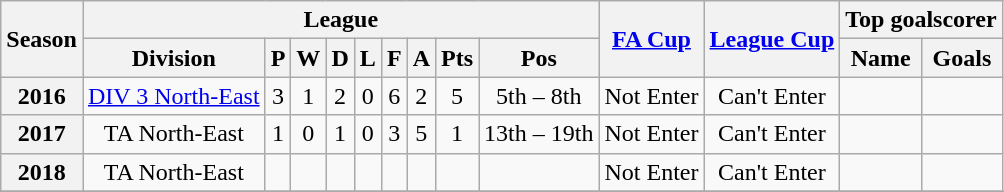<table class="wikitable" style="text-align: center">
<tr>
<th rowspan=2>Season</th>
<th colspan=9>League</th>
<th rowspan=2><a href='#'>FA Cup</a></th>
<th rowspan=2><a href='#'>League Cup</a></th>
<th colspan=2>Top goalscorer</th>
</tr>
<tr>
<th>Division</th>
<th>P</th>
<th>W</th>
<th>D</th>
<th>L</th>
<th>F</th>
<th>A</th>
<th>Pts</th>
<th>Pos</th>
<th>Name</th>
<th>Goals</th>
</tr>
<tr>
<th>2016</th>
<td><a href='#'>DIV 3 North-East</a></td>
<td>3</td>
<td>1</td>
<td>2</td>
<td>0</td>
<td>6</td>
<td>2</td>
<td>5</td>
<td>5th – 8th</td>
<td>Not Enter</td>
<td>Can't Enter</td>
<td></td>
<td></td>
</tr>
<tr>
<th>2017</th>
<td>TA North-East</td>
<td>1</td>
<td>0</td>
<td>1</td>
<td>0</td>
<td>3</td>
<td>5</td>
<td>1</td>
<td>13th – 19th</td>
<td>Not Enter</td>
<td>Can't Enter</td>
<td></td>
<td></td>
</tr>
<tr>
<th>2018</th>
<td>TA North-East</td>
<td></td>
<td></td>
<td></td>
<td></td>
<td></td>
<td></td>
<td></td>
<td></td>
<td>Not Enter</td>
<td>Can't Enter</td>
<td></td>
<td></td>
</tr>
<tr>
</tr>
</table>
